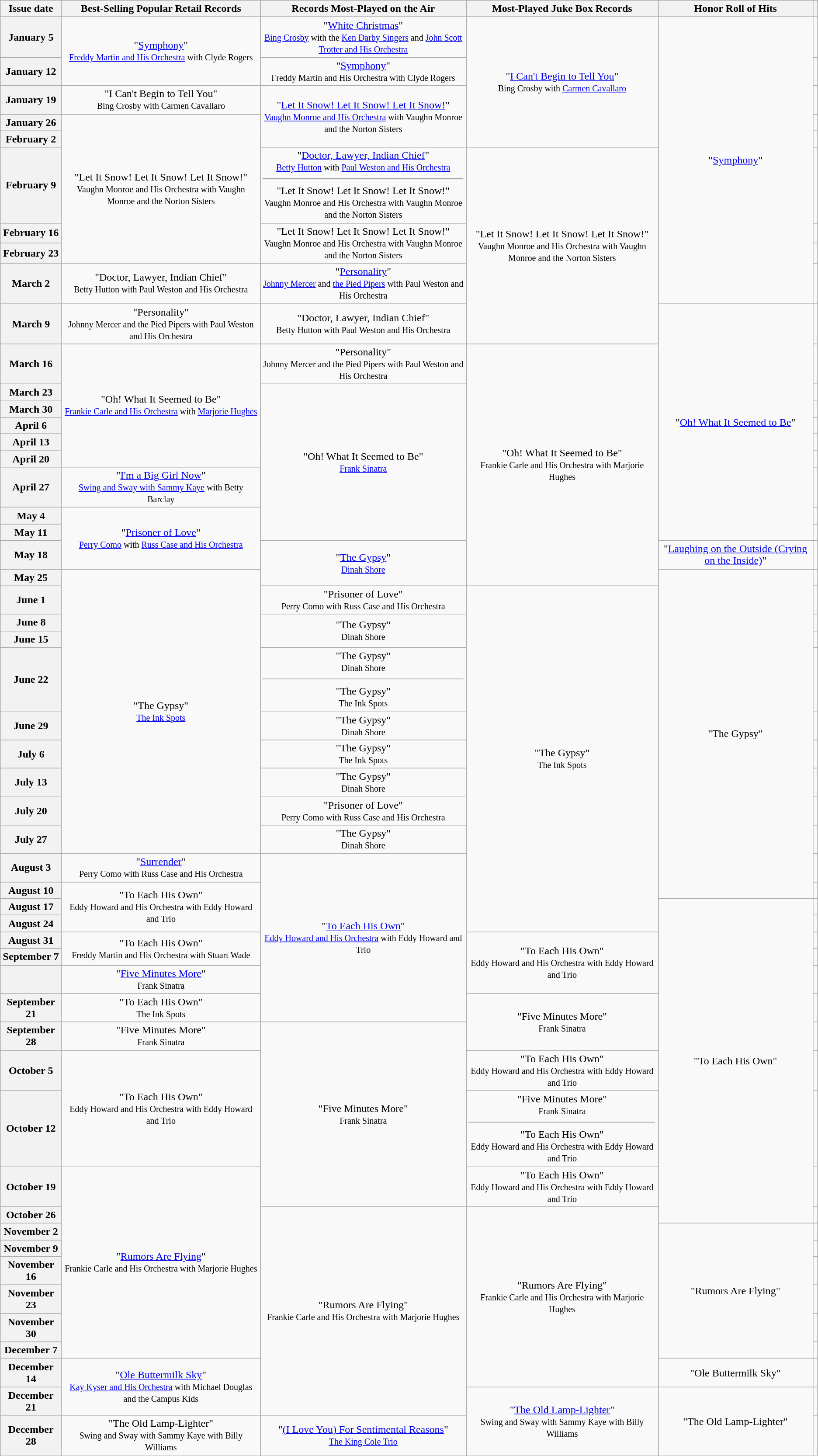<table class="wikitable plainrowheaders">
<tr>
<th>Issue date</th>
<th>Best-Selling Popular Retail Records</th>
<th>Records Most-Played on the Air</th>
<th>Most-Played Juke Box Records</th>
<th>Honor Roll of Hits</th>
<th></th>
</tr>
<tr>
<th scope="row">January 5</th>
<td rowspan="2" style="text-align: center;">"<a href='#'>Symphony</a>"<br><small><a href='#'>Freddy Martin and His Orchestra</a> with Clyde Rogers</small></td>
<td style="text-align: center;">"<a href='#'>White Christmas</a>"<br><small><a href='#'>Bing Crosby</a> with the <a href='#'>Ken Darby Singers</a> and <a href='#'>John Scott Trotter and His Orchestra</a></small></td>
<td rowspan="5" style="text-align: center;">"<a href='#'>I Can't Begin to Tell You</a>"<br><small>Bing Crosby with <a href='#'>Carmen Cavallaro</a></small></td>
<td rowspan="9" style="text-align: center;">"<a href='#'>Symphony</a>"</td>
<td style="text-align: center;"></td>
</tr>
<tr>
<th scope="row">January 12</th>
<td style="text-align: center;">"<a href='#'>Symphony</a>"<br><small>Freddy Martin and His Orchestra with Clyde Rogers</small></td>
<td style="text-align: center;"></td>
</tr>
<tr>
<th scope="row">January 19</th>
<td style="text-align: center;">"I Can't Begin to Tell You"<br><small>Bing Crosby with Carmen Cavallaro</small></td>
<td rowspan="3" style="text-align: center;">"<a href='#'>Let It Snow! Let It Snow! Let It Snow!</a>"<br><small><a href='#'>Vaughn Monroe and His Orchestra</a> with Vaughn Monroe and the Norton Sisters</small></td>
<td style="text-align: center;"></td>
</tr>
<tr>
<th scope="row">January 26</th>
<td rowspan="5" style="text-align: center;">"Let It Snow! Let It Snow! Let It Snow!"<br><small>Vaughn Monroe and His Orchestra with Vaughn Monroe and the Norton Sisters</small></td>
<td style="text-align: center;"></td>
</tr>
<tr>
<th scope="row">February 2</th>
<td style="text-align: center;"></td>
</tr>
<tr>
<th scope="row">February 9</th>
<td style="text-align: center;">"<a href='#'>Doctor, Lawyer, Indian Chief</a>"<br><small><a href='#'>Betty Hutton</a> with <a href='#'>Paul Weston and His Orchestra</a></small><hr>"Let It Snow! Let It Snow! Let It Snow!"<br><small>Vaughn Monroe and His Orchestra with Vaughn Monroe and the Norton Sisters</small></td>
<td rowspan="5" style="text-align: center;">"Let It Snow! Let It Snow! Let It Snow!"<br><small>Vaughn Monroe and His Orchestra with Vaughn Monroe and the Norton Sisters</small></td>
<td style="text-align: center;"></td>
</tr>
<tr>
<th scope="row">February 16</th>
<td rowspan="2" style="text-align: center;">"Let It Snow! Let It Snow! Let It Snow!"<br><small>Vaughn Monroe and His Orchestra with Vaughn Monroe and the Norton Sisters</small></td>
<td style="text-align: center;"></td>
</tr>
<tr>
<th scope="row">February 23</th>
<td style="text-align: center;"></td>
</tr>
<tr>
<th scope="row">March 2</th>
<td style="text-align: center;">"Doctor, Lawyer, Indian Chief"<br><small>Betty Hutton with Paul Weston and His Orchestra</small></td>
<td style="text-align: center;">"<a href='#'>Personality</a>"<br><small><a href='#'>Johnny Mercer</a> and <a href='#'>the Pied Pipers</a> with Paul Weston and His Orchestra</small></td>
<td style="text-align: center;"></td>
</tr>
<tr>
<th scope="row">March 9</th>
<td style="text-align: center;">"Personality"<br><small>Johnny Mercer and the Pied Pipers with Paul Weston and His Orchestra</small></td>
<td style="text-align: center;">"Doctor, Lawyer, Indian Chief"<br><small>Betty Hutton with Paul Weston and His Orchestra</small></td>
<td rowspan="10" style="text-align: center;">"<a href='#'>Oh! What It Seemed to Be</a>"</td>
<td style="text-align: center;"></td>
</tr>
<tr>
<th scope="row">March 16</th>
<td rowspan="6" style="text-align: center;">"Oh! What It Seemed to Be"<br><small><a href='#'>Frankie Carle and His Orchestra</a> with <a href='#'>Marjorie Hughes</a></small></td>
<td style="text-align: center;">"Personality"<br><small>Johnny Mercer and the Pied Pipers with Paul Weston and His Orchestra</small></td>
<td rowspan="11" style="text-align: center;">"Oh! What It Seemed to Be"<br><small>Frankie Carle and His Orchestra with Marjorie Hughes</small></td>
<td style="text-align: center;"></td>
</tr>
<tr>
<th scope="row">March 23</th>
<td rowspan="8" style="text-align: center;">"Oh! What It Seemed to Be"<br><small><a href='#'>Frank Sinatra</a></small></td>
<td style="text-align: center;"></td>
</tr>
<tr>
<th scope="row">March 30</th>
<td style="text-align: center;"></td>
</tr>
<tr>
<th scope="row">April 6</th>
<td style="text-align: center;"></td>
</tr>
<tr>
<th scope="row">April 13</th>
<td style="text-align: center;"></td>
</tr>
<tr>
<th scope="row">April 20</th>
<td style="text-align: center;"></td>
</tr>
<tr>
<th scope="row">April 27</th>
<td style="text-align: center;">"<a href='#'>I'm a Big Girl Now</a>"<br><small><a href='#'>Swing and Sway with Sammy Kaye</a> with Betty Barclay</small></td>
<td style="text-align: center;"></td>
</tr>
<tr>
<th scope="row">May 4</th>
<td rowspan="3" style="text-align: center;">"<a href='#'>Prisoner of Love</a>"<br><small><a href='#'>Perry Como</a> with <a href='#'>Russ Case and His Orchestra</a></small></td>
<td style="text-align: center;"></td>
</tr>
<tr>
<th scope="row">May 11</th>
<td style="text-align: center;"></td>
</tr>
<tr>
<th scope="row">May 18</th>
<td rowspan="2" style="text-align: center;">"<a href='#'>The Gypsy</a>"<br><small><a href='#'>Dinah Shore</a></small></td>
<td style="text-align: center;">"<a href='#'>Laughing on the Outside (Crying on the Inside)</a>"</td>
<td style="text-align: center;"></td>
</tr>
<tr>
<th scope="row">May 25</th>
<td rowspan="10" style="text-align: center;">"The Gypsy"<br><small><a href='#'>The Ink Spots</a></small></td>
<td rowspan="12" style="text-align: center;">"The Gypsy"</td>
<td style="text-align: center;"></td>
</tr>
<tr>
<th scope="row">June 1</th>
<td style="text-align: center;">"Prisoner of Love"<br><small>Perry Como with Russ Case and His Orchestra</small></td>
<td rowspan="13" style="text-align: center;">"The Gypsy"<br><small>The Ink Spots</small></td>
<td style="text-align: center;"></td>
</tr>
<tr>
<th scope="row">June 8</th>
<td rowspan="2" style="text-align: center;">"The Gypsy"<br><small>Dinah Shore</small></td>
<td style="text-align: center;"></td>
</tr>
<tr>
<th scope="row">June 15</th>
<td style="text-align: center;"></td>
</tr>
<tr>
<th scope="row">June 22</th>
<td style="text-align: center;">"The Gypsy"<br><small>Dinah Shore</small><hr>"The Gypsy"<br><small>The Ink Spots</small></td>
<td style="text-align: center;"></td>
</tr>
<tr>
<th scope="row">June 29</th>
<td style="text-align: center;">"The Gypsy"<br><small>Dinah Shore</small></td>
<td style="text-align: center;"></td>
</tr>
<tr>
<th scope="row">July 6</th>
<td style="text-align: center;">"The Gypsy"<br><small>The Ink Spots</small></td>
<td style="text-align: center;"></td>
</tr>
<tr>
<th scope="row">July 13</th>
<td style="text-align: center;">"The Gypsy"<br><small>Dinah Shore</small></td>
<td style="text-align: center;"></td>
</tr>
<tr>
<th scope="row">July 20</th>
<td style="text-align: center;">"Prisoner of Love"<br><small>Perry Como with Russ Case and His Orchestra</small></td>
<td style="text-align: center;"></td>
</tr>
<tr>
<th scope="row">July 27</th>
<td style="text-align: center;">"The Gypsy"<br><small>Dinah Shore</small></td>
<td style="text-align: center;"></td>
</tr>
<tr>
<th scope="row">August 3</th>
<td style="text-align: center;">"<a href='#'>Surrender</a>"<br><small>Perry Como with Russ Case and His Orchestra</small></td>
<td rowspan="8" style="text-align: center;">"<a href='#'>To Each His Own</a>"<br><small><a href='#'>Eddy Howard and His Orchestra</a> with Eddy Howard and Trio</small></td>
<td style="text-align: center;"></td>
</tr>
<tr>
<th scope="row">August 10</th>
<td rowspan="3" style="text-align: center;">"To Each His Own"<br><small>Eddy Howard and His Orchestra with Eddy Howard and Trio</small></td>
<td style="text-align: center;"></td>
</tr>
<tr>
<th scope="row">August 17</th>
<td rowspan="11" style="text-align: center;">"To Each His Own"</td>
<td style="text-align: center;"></td>
</tr>
<tr>
<th scope="row">August 24</th>
<td style="text-align: center;"></td>
</tr>
<tr>
<th scope="row">August 31</th>
<td rowspan="2" style="text-align: center;">"To Each His Own"<br><small>Freddy Martin and His Orchestra with Stuart Wade</small></td>
<td rowspan="3" style="text-align: center;">"To Each His Own"<br><small>Eddy Howard and His Orchestra with Eddy Howard and Trio</small></td>
<td style="text-align: center;"></td>
</tr>
<tr>
<th scope="row">September 7</th>
<td style="text-align: center;"></td>
</tr>
<tr>
<th scope="row"></th>
<td style="text-align: center;">"<a href='#'>Five Minutes More</a>"<br><small>Frank Sinatra</small></td>
<td style="text-align: center;"></td>
</tr>
<tr>
<th scope="row">September 21</th>
<td style="text-align: center;">"To Each His Own"<br><small>The Ink Spots</small></td>
<td rowspan="2" style="text-align: center;">"Five Minutes More"<br><small>Frank Sinatra</small></td>
<td style="text-align: center;"></td>
</tr>
<tr>
<th scope="row">September 28</th>
<td style="text-align: center;">"Five Minutes More"<br><small>Frank Sinatra</small></td>
<td rowspan="4" style="text-align: center;">"Five Minutes More"<br><small>Frank Sinatra</small></td>
<td style="text-align: center;"></td>
</tr>
<tr>
<th scope="row">October 5</th>
<td rowspan="2" style="text-align: center;">"To Each His Own"<br><small>Eddy Howard and His Orchestra with Eddy Howard and Trio</small></td>
<td style="text-align: center;">"To Each His Own"<br><small>Eddy Howard and His Orchestra with Eddy Howard and Trio</small></td>
<td style="text-align: center;"></td>
</tr>
<tr>
<th scope="row">October 12</th>
<td style="text-align: center;">"Five Minutes More"<br><small>Frank Sinatra</small><hr>"To Each His Own"<br><small>Eddy Howard and His Orchestra with Eddy Howard and Trio</small></td>
<td style="text-align: center;"></td>
</tr>
<tr>
<th scope="row">October 19</th>
<td rowspan="8" style="text-align: center;">"<a href='#'>Rumors Are Flying</a>"<br><small>Frankie Carle and His Orchestra with Marjorie Hughes</small></td>
<td style="text-align: center;">"To Each His Own"<br><small>Eddy Howard and His Orchestra with Eddy Howard and Trio</small></td>
<td style="text-align: center;"></td>
</tr>
<tr>
<th scope="row">October 26</th>
<td rowspan="9" style="text-align: center;">"Rumors Are Flying"<br><small>Frankie Carle and His Orchestra with Marjorie Hughes</small></td>
<td rowspan="8" style="text-align: center;">"Rumors Are Flying"<br><small>Frankie Carle and His Orchestra with Marjorie Hughes</small></td>
<td style="text-align: center;"></td>
</tr>
<tr>
<th scope="row">November 2</th>
<td rowspan="6" style="text-align: center;">"Rumors Are Flying"</td>
<td style="text-align: center;"></td>
</tr>
<tr>
<th scope="row">November 9</th>
<td style="text-align: center;"></td>
</tr>
<tr>
<th scope="row">November 16</th>
<td style="text-align: center;"></td>
</tr>
<tr>
<th scope="row">November 23</th>
<td style="text-align: center;"></td>
</tr>
<tr>
<th scope="row">November 30</th>
<td style="text-align: center;"></td>
</tr>
<tr>
<th scope="row">December 7</th>
<td style="text-align: center;"></td>
</tr>
<tr>
<th scope="row">December 14</th>
<td rowspan="2" style="text-align: center;">"<a href='#'>Ole Buttermilk Sky</a>"<br><small><a href='#'>Kay Kyser and His Orchestra</a> with Michael Douglas and the Campus Kids</small></td>
<td style="text-align: center;">"Ole Buttermilk Sky"</td>
<td style="text-align: center;"></td>
</tr>
<tr>
<th scope="row">December 21</th>
<td rowspan="2" style="text-align: center;">"<a href='#'>The Old Lamp-Lighter</a>"<br><small>Swing and Sway with Sammy Kaye with Billy Williams</small></td>
<td rowspan="2" style="text-align: center;">"The Old Lamp-Lighter"</td>
<td style="text-align: center;"></td>
</tr>
<tr>
<th scope="row">December 28</th>
<td style="text-align: center;">"The Old Lamp-Lighter"<br><small>Swing and Sway with Sammy Kaye with Billy Williams</small></td>
<td style="text-align: center;">"<a href='#'>(I Love You) For Sentimental Reasons</a>"<br><small><a href='#'>The King Cole Trio</a></small></td>
<td style="text-align: center;"></td>
</tr>
</table>
